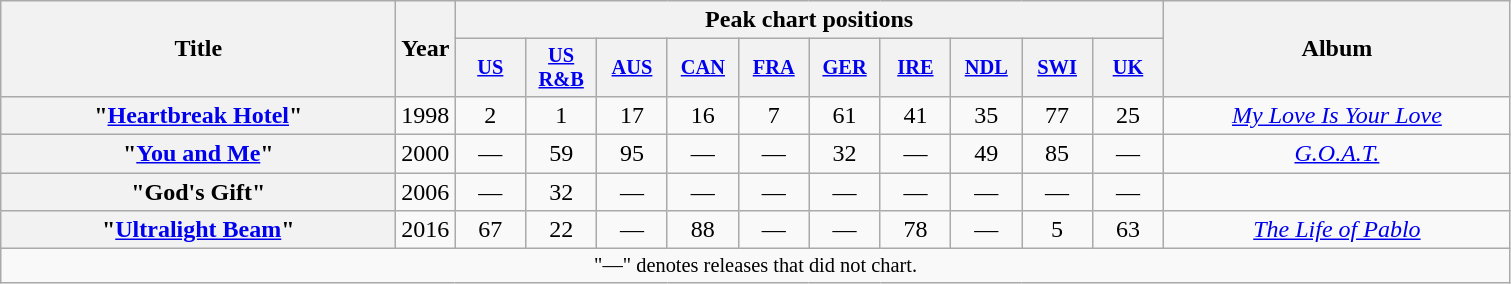<table class="wikitable plainrowheaders" style="text-align:center;">
<tr>
<th scope="col" rowspan="2" style="width:16em;">Title</th>
<th scope="col" rowspan="2" style="width:2em;">Year</th>
<th scope="col" colspan="10">Peak chart positions</th>
<th scope="col" rowspan="2" style="width:14em;">Album</th>
</tr>
<tr>
<th style="width:3em;font-size:85%"><a href='#'>US</a><br></th>
<th style="width:3em;font-size:85%"><a href='#'>US<br> R&B</a><br></th>
<th style="width:3em;font-size:85%"><a href='#'>AUS</a></th>
<th style="width:3em;font-size:85%"><a href='#'>CAN</a><br></th>
<th style="width:3em;font-size:85%"><a href='#'>FRA</a></th>
<th style="width:3em;font-size:85%"><a href='#'>GER</a></th>
<th style="width:3em;font-size:85%"><a href='#'>IRE</a></th>
<th style="width:3em;font-size:85%"><a href='#'>NDL</a></th>
<th style="width:3em;font-size:85%"><a href='#'>SWI</a></th>
<th style="width:3em;font-size:85%"><a href='#'>UK</a></th>
</tr>
<tr>
<th scope="row">"<a href='#'>Heartbreak Hotel</a>"<br></th>
<td>1998</td>
<td>2</td>
<td>1</td>
<td>17</td>
<td>16</td>
<td>7</td>
<td>61</td>
<td>41</td>
<td>35</td>
<td>77</td>
<td>25</td>
<td><em><a href='#'>My Love Is Your Love</a></em></td>
</tr>
<tr>
<th scope="row">"<a href='#'>You and Me</a>"<br></th>
<td>2000</td>
<td>—</td>
<td>59</td>
<td>95</td>
<td>—</td>
<td>—</td>
<td>32</td>
<td>—</td>
<td>49</td>
<td>85</td>
<td>—</td>
<td><em><a href='#'>G.O.A.T.</a></em></td>
</tr>
<tr>
<th scope="row">"God's Gift"<br></th>
<td>2006</td>
<td>—</td>
<td>32</td>
<td>—</td>
<td>—</td>
<td>—</td>
<td>—</td>
<td>—</td>
<td>—</td>
<td>—</td>
<td>—</td>
<td></td>
</tr>
<tr>
<th scope="row">"<a href='#'>Ultralight Beam</a>"<br></th>
<td>2016</td>
<td>67</td>
<td>22</td>
<td>—</td>
<td>88</td>
<td>—</td>
<td>—</td>
<td>78</td>
<td>—</td>
<td>5</td>
<td>63</td>
<td><em><a href='#'>The Life of Pablo</a></em></td>
</tr>
<tr>
<td align="center" colspan="13" style="font-size: 85%">"—" denotes releases that did not chart.</td>
</tr>
</table>
